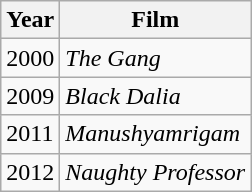<table class="wikitable">
<tr>
<th>Year</th>
<th>Film</th>
</tr>
<tr>
<td>2000</td>
<td><em>The Gang</em></td>
</tr>
<tr>
<td>2009</td>
<td><em>Black Dalia</em></td>
</tr>
<tr>
<td>2011</td>
<td><em>Manushyamrigam</em></td>
</tr>
<tr>
<td>2012</td>
<td><em>Naughty Professor</em></td>
</tr>
</table>
